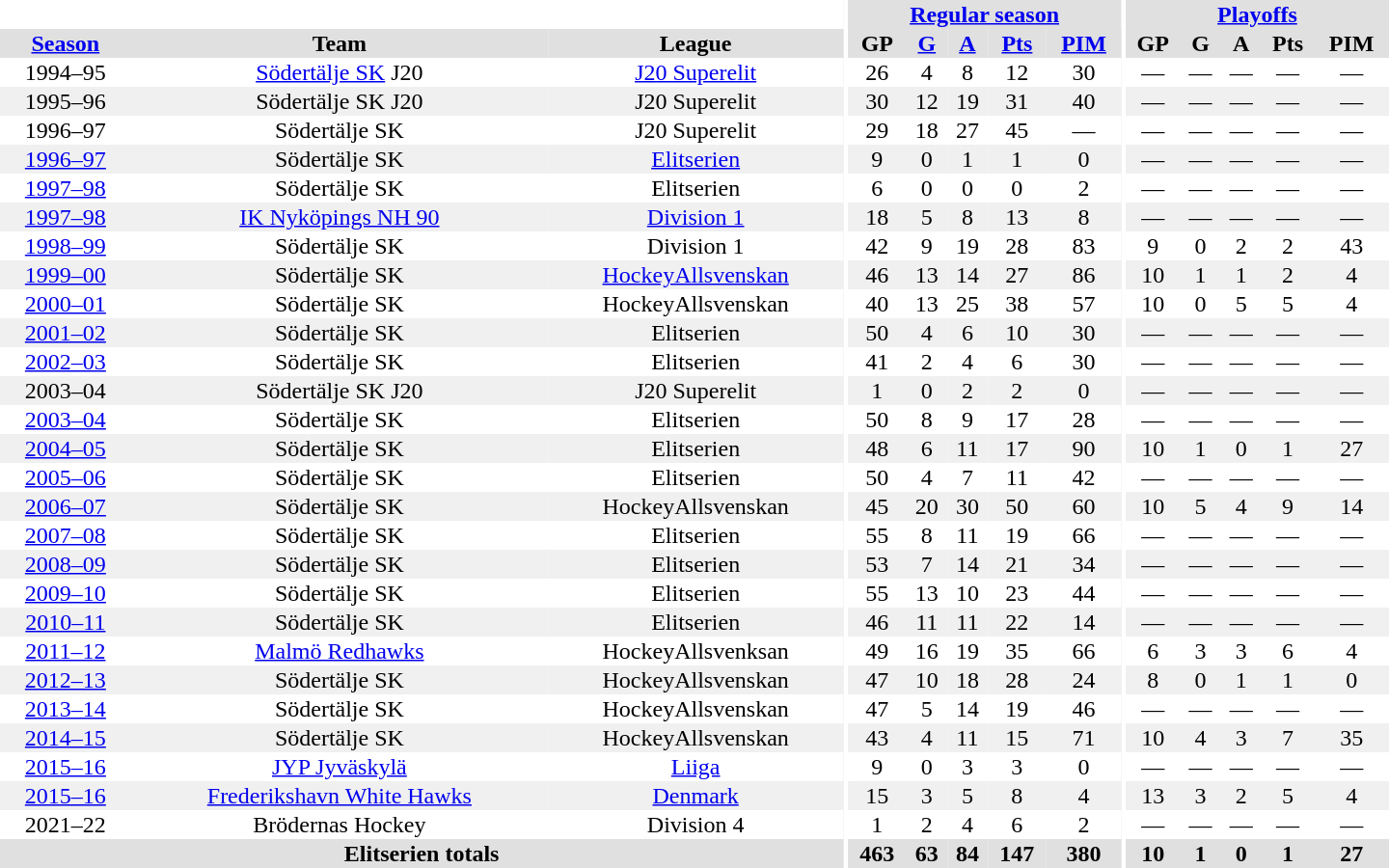<table border="0" cellpadding="1" cellspacing="0" style="text-align:center; width:60em">
<tr bgcolor="#e0e0e0">
<th colspan="3" bgcolor="#ffffff"></th>
<th rowspan="99" bgcolor="#ffffff"></th>
<th colspan="5"><a href='#'>Regular season</a></th>
<th rowspan="99" bgcolor="#ffffff"></th>
<th colspan="5"><a href='#'>Playoffs</a></th>
</tr>
<tr bgcolor="#e0e0e0">
<th><a href='#'>Season</a></th>
<th>Team</th>
<th>League</th>
<th>GP</th>
<th><a href='#'>G</a></th>
<th><a href='#'>A</a></th>
<th><a href='#'>Pts</a></th>
<th><a href='#'>PIM</a></th>
<th>GP</th>
<th>G</th>
<th>A</th>
<th>Pts</th>
<th>PIM</th>
</tr>
<tr>
<td>1994–95</td>
<td><a href='#'>Södertälje SK</a> J20</td>
<td><a href='#'>J20 Superelit</a></td>
<td>26</td>
<td>4</td>
<td>8</td>
<td>12</td>
<td>30</td>
<td>—</td>
<td>—</td>
<td>—</td>
<td>—</td>
<td>—</td>
</tr>
<tr bgcolor="#f0f0f0">
<td>1995–96</td>
<td>Södertälje SK J20</td>
<td>J20 Superelit</td>
<td>30</td>
<td>12</td>
<td>19</td>
<td>31</td>
<td>40</td>
<td>—</td>
<td>—</td>
<td>—</td>
<td>—</td>
<td>—</td>
</tr>
<tr>
<td>1996–97</td>
<td>Södertälje SK</td>
<td>J20 Superelit</td>
<td>29</td>
<td>18</td>
<td>27</td>
<td>45</td>
<td>—</td>
<td>—</td>
<td>—</td>
<td>—</td>
<td>—</td>
<td>—</td>
</tr>
<tr bgcolor="#f0f0f0">
<td><a href='#'>1996–97</a></td>
<td>Södertälje SK</td>
<td><a href='#'>Elitserien</a></td>
<td>9</td>
<td>0</td>
<td>1</td>
<td>1</td>
<td>0</td>
<td>—</td>
<td>—</td>
<td>—</td>
<td>—</td>
<td>—</td>
</tr>
<tr>
<td><a href='#'>1997–98</a></td>
<td>Södertälje SK</td>
<td>Elitserien</td>
<td>6</td>
<td>0</td>
<td>0</td>
<td>0</td>
<td>2</td>
<td>—</td>
<td>—</td>
<td>—</td>
<td>—</td>
<td>—</td>
</tr>
<tr bgcolor="#f0f0f0">
<td><a href='#'>1997–98</a></td>
<td><a href='#'>IK Nyköpings NH 90</a></td>
<td><a href='#'>Division 1</a></td>
<td>18</td>
<td>5</td>
<td>8</td>
<td>13</td>
<td>8</td>
<td>—</td>
<td>—</td>
<td>—</td>
<td>—</td>
<td>—</td>
</tr>
<tr>
<td><a href='#'>1998–99</a></td>
<td>Södertälje SK</td>
<td>Division 1</td>
<td>42</td>
<td>9</td>
<td>19</td>
<td>28</td>
<td>83</td>
<td>9</td>
<td>0</td>
<td>2</td>
<td>2</td>
<td>43</td>
</tr>
<tr bgcolor="#f0f0f0">
<td><a href='#'>1999–00</a></td>
<td>Södertälje SK</td>
<td><a href='#'>HockeyAllsvenskan</a></td>
<td>46</td>
<td>13</td>
<td>14</td>
<td>27</td>
<td>86</td>
<td>10</td>
<td>1</td>
<td>1</td>
<td>2</td>
<td>4</td>
</tr>
<tr>
<td><a href='#'>2000–01</a></td>
<td>Södertälje SK</td>
<td>HockeyAllsvenskan</td>
<td>40</td>
<td>13</td>
<td>25</td>
<td>38</td>
<td>57</td>
<td>10</td>
<td>0</td>
<td>5</td>
<td>5</td>
<td>4</td>
</tr>
<tr bgcolor="#f0f0f0">
<td><a href='#'>2001–02</a></td>
<td>Södertälje SK</td>
<td>Elitserien</td>
<td>50</td>
<td>4</td>
<td>6</td>
<td>10</td>
<td>30</td>
<td>—</td>
<td>—</td>
<td>—</td>
<td>—</td>
<td>—</td>
</tr>
<tr>
<td><a href='#'>2002–03</a></td>
<td>Södertälje SK</td>
<td>Elitserien</td>
<td>41</td>
<td>2</td>
<td>4</td>
<td>6</td>
<td>30</td>
<td>—</td>
<td>—</td>
<td>—</td>
<td>—</td>
<td>—</td>
</tr>
<tr bgcolor="#f0f0f0">
<td>2003–04</td>
<td>Södertälje SK J20</td>
<td>J20 Superelit</td>
<td>1</td>
<td>0</td>
<td>2</td>
<td>2</td>
<td>0</td>
<td>—</td>
<td>—</td>
<td>—</td>
<td>—</td>
<td>—</td>
</tr>
<tr>
<td><a href='#'>2003–04</a></td>
<td>Södertälje SK</td>
<td>Elitserien</td>
<td>50</td>
<td>8</td>
<td>9</td>
<td>17</td>
<td>28</td>
<td>—</td>
<td>—</td>
<td>—</td>
<td>—</td>
<td>—</td>
</tr>
<tr bgcolor="#f0f0f0">
<td><a href='#'>2004–05</a></td>
<td>Södertälje SK</td>
<td>Elitserien</td>
<td>48</td>
<td>6</td>
<td>11</td>
<td>17</td>
<td>90</td>
<td>10</td>
<td>1</td>
<td>0</td>
<td>1</td>
<td>27</td>
</tr>
<tr>
<td><a href='#'>2005–06</a></td>
<td>Södertälje SK</td>
<td>Elitserien</td>
<td>50</td>
<td>4</td>
<td>7</td>
<td>11</td>
<td>42</td>
<td>—</td>
<td>—</td>
<td>—</td>
<td>—</td>
<td>—</td>
</tr>
<tr bgcolor="#f0f0f0">
<td><a href='#'>2006–07</a></td>
<td>Södertälje SK</td>
<td>HockeyAllsvenskan</td>
<td>45</td>
<td>20</td>
<td>30</td>
<td>50</td>
<td>60</td>
<td>10</td>
<td>5</td>
<td>4</td>
<td>9</td>
<td>14</td>
</tr>
<tr>
<td><a href='#'>2007–08</a></td>
<td>Södertälje SK</td>
<td>Elitserien</td>
<td>55</td>
<td>8</td>
<td>11</td>
<td>19</td>
<td>66</td>
<td>—</td>
<td>—</td>
<td>—</td>
<td>—</td>
<td>—</td>
</tr>
<tr bgcolor="#f0f0f0">
<td><a href='#'>2008–09</a></td>
<td>Södertälje SK</td>
<td>Elitserien</td>
<td>53</td>
<td>7</td>
<td>14</td>
<td>21</td>
<td>34</td>
<td>—</td>
<td>—</td>
<td>—</td>
<td>—</td>
<td>—</td>
</tr>
<tr>
<td><a href='#'>2009–10</a></td>
<td>Södertälje SK</td>
<td>Elitserien</td>
<td>55</td>
<td>13</td>
<td>10</td>
<td>23</td>
<td>44</td>
<td>—</td>
<td>—</td>
<td>—</td>
<td>—</td>
<td>—</td>
</tr>
<tr bgcolor="#f0f0f0">
<td><a href='#'>2010–11</a></td>
<td>Södertälje SK</td>
<td>Elitserien</td>
<td>46</td>
<td>11</td>
<td>11</td>
<td>22</td>
<td>14</td>
<td>—</td>
<td>—</td>
<td>—</td>
<td>—</td>
<td>—</td>
</tr>
<tr>
<td><a href='#'>2011–12</a></td>
<td><a href='#'>Malmö Redhawks</a></td>
<td>HockeyAllsvenksan</td>
<td>49</td>
<td>16</td>
<td>19</td>
<td>35</td>
<td>66</td>
<td>6</td>
<td>3</td>
<td>3</td>
<td>6</td>
<td>4</td>
</tr>
<tr bgcolor="#f0f0f0">
<td><a href='#'>2012–13</a></td>
<td>Södertälje SK</td>
<td>HockeyAllsvenskan</td>
<td>47</td>
<td>10</td>
<td>18</td>
<td>28</td>
<td>24</td>
<td>8</td>
<td>0</td>
<td>1</td>
<td>1</td>
<td>0</td>
</tr>
<tr>
<td><a href='#'>2013–14</a></td>
<td>Södertälje SK</td>
<td>HockeyAllsvenskan</td>
<td>47</td>
<td>5</td>
<td>14</td>
<td>19</td>
<td>46</td>
<td>—</td>
<td>—</td>
<td>—</td>
<td>—</td>
<td>—</td>
</tr>
<tr bgcolor="#f0f0f0">
<td><a href='#'>2014–15</a></td>
<td>Södertälje SK</td>
<td>HockeyAllsvenskan</td>
<td>43</td>
<td>4</td>
<td>11</td>
<td>15</td>
<td>71</td>
<td>10</td>
<td>4</td>
<td>3</td>
<td>7</td>
<td>35</td>
</tr>
<tr>
<td><a href='#'>2015–16</a></td>
<td><a href='#'>JYP Jyväskylä</a></td>
<td><a href='#'>Liiga</a></td>
<td>9</td>
<td>0</td>
<td>3</td>
<td>3</td>
<td>0</td>
<td>—</td>
<td>—</td>
<td>—</td>
<td>—</td>
<td>—</td>
</tr>
<tr bgcolor="#f0f0f0">
<td><a href='#'>2015–16</a></td>
<td><a href='#'>Frederikshavn White Hawks</a></td>
<td><a href='#'>Denmark</a></td>
<td>15</td>
<td>3</td>
<td>5</td>
<td>8</td>
<td>4</td>
<td>13</td>
<td>3</td>
<td>2</td>
<td>5</td>
<td>4</td>
</tr>
<tr>
<td>2021–22</td>
<td>Brödernas Hockey</td>
<td>Division 4</td>
<td>1</td>
<td>2</td>
<td>4</td>
<td>6</td>
<td>2</td>
<td>—</td>
<td>—</td>
<td>—</td>
<td>—</td>
<td>—</td>
</tr>
<tr>
</tr>
<tr ALIGN="center" bgcolor="#e0e0e0">
<th colspan="3">Elitserien totals</th>
<th ALIGN="center">463</th>
<th ALIGN="center">63</th>
<th ALIGN="center">84</th>
<th ALIGN="center">147</th>
<th ALIGN="center">380</th>
<th ALIGN="center">10</th>
<th ALIGN="center">1</th>
<th ALIGN="center">0</th>
<th ALIGN="center">1</th>
<th ALIGN="center">27</th>
</tr>
</table>
